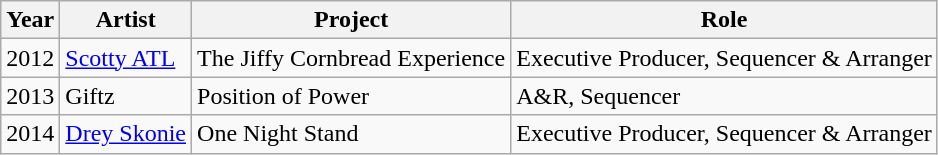<table class="wikitable sortable">
<tr>
<th>Year</th>
<th>Artist</th>
<th>Project</th>
<th>Role</th>
</tr>
<tr>
<td>2012</td>
<td><a href='#'>Scotty ATL</a></td>
<td>The Jiffy Cornbread Experience</td>
<td>Executive Producer, Sequencer & Arranger</td>
</tr>
<tr>
<td>2013</td>
<td>Giftz</td>
<td>Position of Power</td>
<td>A&R, Sequencer</td>
</tr>
<tr>
<td>2014</td>
<td><a href='#'>Drey Skonie</a></td>
<td>One Night Stand</td>
<td>Executive Producer, Sequencer & Arranger</td>
</tr>
</table>
